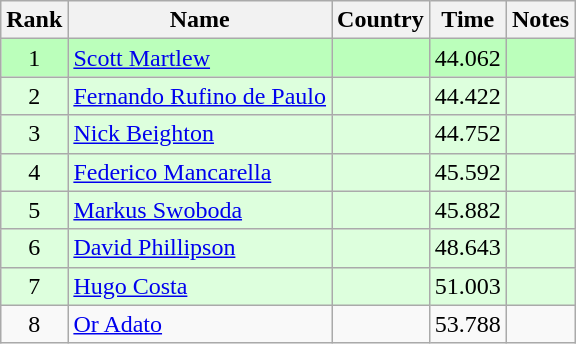<table class="wikitable" style="text-align:center">
<tr>
<th>Rank</th>
<th>Name</th>
<th>Country</th>
<th>Time</th>
<th>Notes</th>
</tr>
<tr bgcolor=bbffbb>
<td>1</td>
<td align="left"><a href='#'>Scott Martlew</a></td>
<td align="left"></td>
<td>44.062</td>
<td></td>
</tr>
<tr bgcolor=ddffdd>
<td>2</td>
<td align="left"><a href='#'>Fernando Rufino de Paulo</a></td>
<td align="left"></td>
<td>44.422</td>
<td></td>
</tr>
<tr bgcolor=ddffdd>
<td>3</td>
<td align="left"><a href='#'>Nick Beighton</a></td>
<td align="left"></td>
<td>44.752</td>
<td></td>
</tr>
<tr bgcolor=ddffdd>
<td>4</td>
<td align="left"><a href='#'>Federico Mancarella</a></td>
<td align="left"></td>
<td>45.592</td>
<td></td>
</tr>
<tr bgcolor=ddffdd>
<td>5</td>
<td align="left"><a href='#'>Markus Swoboda</a></td>
<td align="left"></td>
<td>45.882</td>
<td></td>
</tr>
<tr bgcolor=ddffdd>
<td>6</td>
<td align="left"><a href='#'>David Phillipson</a></td>
<td align="left"></td>
<td>48.643</td>
<td></td>
</tr>
<tr bgcolor=ddffdd>
<td>7</td>
<td align="left"><a href='#'>Hugo Costa</a></td>
<td align="left"></td>
<td>51.003</td>
<td></td>
</tr>
<tr>
<td>8</td>
<td align="left"><a href='#'>Or Adato</a></td>
<td align="left"></td>
<td>53.788</td>
<td></td>
</tr>
</table>
